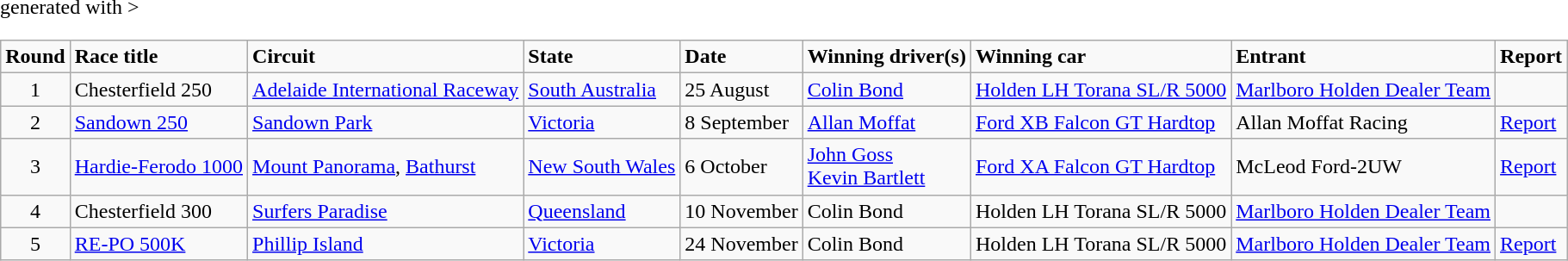<table class="wikitable" <hiddentext>generated with >
<tr style="font-weight:bold">
<td height="14" align="center">Round</td>
<td>Race title</td>
<td>Circuit</td>
<td>State</td>
<td>Date</td>
<td>Winning driver(s)</td>
<td>Winning car</td>
<td>Entrant</td>
<td>Report</td>
</tr>
<tr>
<td align="center">1</td>
<td>Chesterfield 250</td>
<td><a href='#'>Adelaide International Raceway</a></td>
<td><a href='#'>South Australia</a></td>
<td>25 August</td>
<td> <a href='#'>Colin Bond</a></td>
<td><a href='#'>Holden LH Torana SL/R 5000</a></td>
<td><a href='#'>Marlboro Holden Dealer Team</a></td>
<td></td>
</tr>
<tr>
<td align="center">2</td>
<td><a href='#'>Sandown 250</a></td>
<td><a href='#'>Sandown Park</a></td>
<td><a href='#'>Victoria</a></td>
<td>8 September</td>
<td> <a href='#'>Allan Moffat</a></td>
<td><a href='#'>Ford XB Falcon GT Hardtop</a></td>
<td>Allan Moffat Racing</td>
<td><a href='#'>Report</a></td>
</tr>
<tr>
<td align="center">3</td>
<td><a href='#'>Hardie-Ferodo 1000</a></td>
<td><a href='#'>Mount Panorama</a>, <a href='#'>Bathurst</a></td>
<td><a href='#'>New South Wales</a></td>
<td>6 October</td>
<td> <a href='#'>John Goss</a><br> <a href='#'>Kevin Bartlett</a></td>
<td><a href='#'>Ford XA Falcon GT Hardtop</a></td>
<td>McLeod Ford-2UW</td>
<td><a href='#'>Report</a></td>
</tr>
<tr>
<td align="center">4</td>
<td>Chesterfield 300</td>
<td><a href='#'>Surfers Paradise</a></td>
<td><a href='#'>Queensland</a></td>
<td>10 November</td>
<td> Colin Bond</td>
<td>Holden LH Torana SL/R 5000</td>
<td><a href='#'>Marlboro Holden Dealer Team</a></td>
</tr>
<tr>
<td align="center">5</td>
<td><a href='#'>RE-PO 500K</a></td>
<td><a href='#'>Phillip Island</a></td>
<td><a href='#'>Victoria</a></td>
<td>24 November</td>
<td> Colin Bond</td>
<td>Holden LH Torana SL/R 5000</td>
<td><a href='#'>Marlboro Holden Dealer Team</a></td>
<td><a href='#'>Report</a></td>
</tr>
</table>
